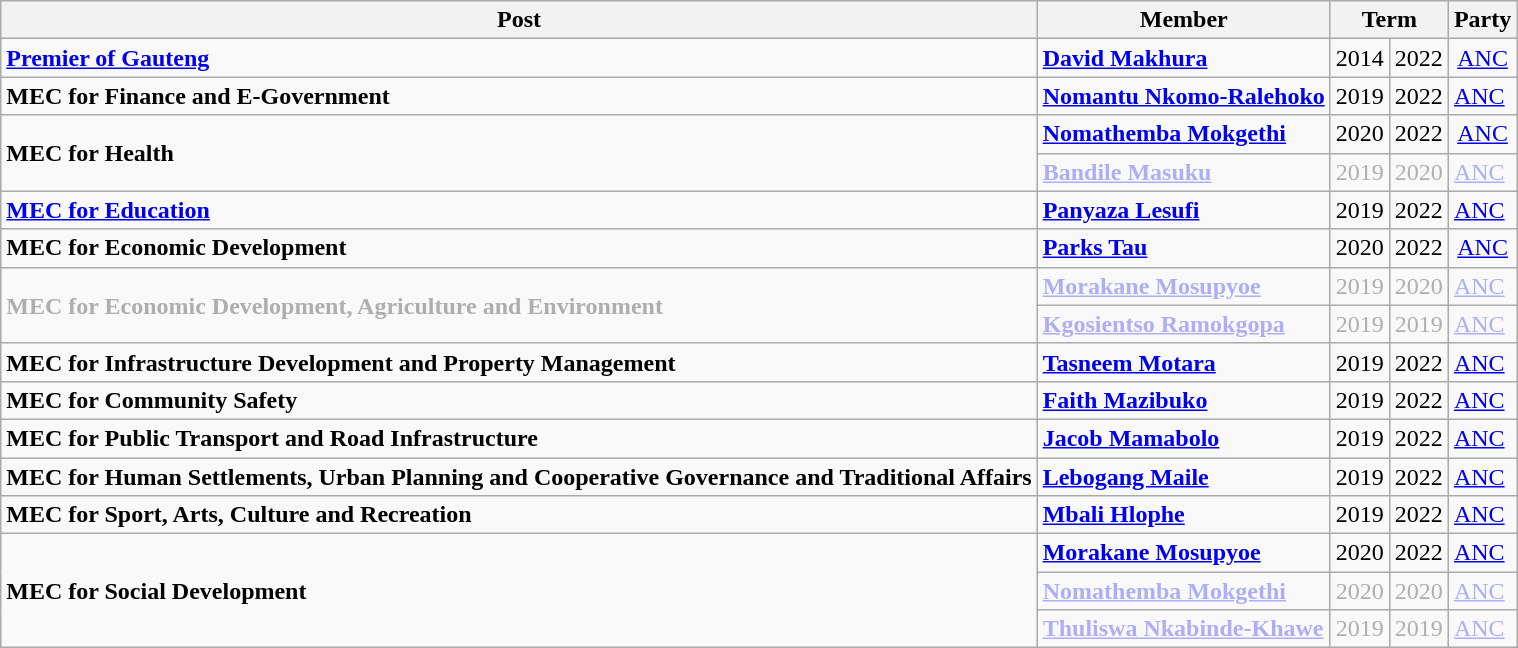<table class="wikitable collapsible">
<tr>
<th>Post</th>
<th>Member</th>
<th colspan="2">Term</th>
<th>Party</th>
</tr>
<tr>
<td><strong><a href='#'>Premier of Gauteng</a></strong></td>
<td><strong><a href='#'>David Makhura</a></strong></td>
<td>2014</td>
<td align="center">2022</td>
<td align="center"><a href='#'>ANC</a></td>
</tr>
<tr>
<td><strong>MEC for Finance and E-Government</strong></td>
<td><strong><a href='#'>Nomantu Nkomo-Ralehoko</a></strong></td>
<td>2019</td>
<td>2022</td>
<td><a href='#'>ANC</a></td>
</tr>
<tr>
<td rowspan="2"><strong>MEC for Health</strong></td>
<td><strong><a href='#'>Nomathemba Mokgethi</a></strong></td>
<td>2020</td>
<td>2022</td>
<td align="center"><a href='#'>ANC</a></td>
</tr>
<tr style="opacity:.3;">
<td><strong><a href='#'>Bandile Masuku</a></strong></td>
<td>2019</td>
<td>2020</td>
<td><a href='#'>ANC</a></td>
</tr>
<tr>
<td><a href='#'><strong>MEC for Education</strong></a></td>
<td><strong><a href='#'>Panyaza Lesufi</a></strong></td>
<td>2019</td>
<td>2022</td>
<td><a href='#'>ANC</a></td>
</tr>
<tr>
<td><strong>MEC for Economic Development</strong></td>
<td><strong><a href='#'>Parks Tau</a></strong></td>
<td>2020</td>
<td>2022</td>
<td align="center"><a href='#'>ANC</a></td>
</tr>
<tr style="opacity:.3;">
<td rowspan="2"><strong>MEC for Economic Development, Agriculture and Environment</strong></td>
<td><strong><a href='#'>Morakane Mosupyoe</a></strong></td>
<td>2019</td>
<td>2020</td>
<td><a href='#'>ANC</a></td>
</tr>
<tr style="opacity:.3;">
<td><strong><a href='#'>Kgosientso Ramokgopa</a></strong></td>
<td>2019</td>
<td>2019</td>
<td><a href='#'>ANC</a></td>
</tr>
<tr>
<td><strong>MEC for Infrastructure Development and Property Management</strong></td>
<td><strong><a href='#'>Tasneem Motara</a></strong></td>
<td>2019</td>
<td>2022</td>
<td><a href='#'>ANC</a></td>
</tr>
<tr>
<td><strong>MEC for Community Safety</strong></td>
<td><strong><a href='#'>Faith Mazibuko</a></strong></td>
<td>2019</td>
<td>2022</td>
<td><a href='#'>ANC</a></td>
</tr>
<tr>
<td><strong>MEC for Public Transport and Road Infrastructure</strong></td>
<td><strong><a href='#'>Jacob Mamabolo</a></strong></td>
<td>2019</td>
<td>2022</td>
<td><a href='#'>ANC</a></td>
</tr>
<tr>
<td><strong>MEC for Human Settlements, Urban Planning and Cooperative Governance and Traditional Affairs</strong></td>
<td><strong><a href='#'>Lebogang Maile</a></strong></td>
<td>2019</td>
<td>2022</td>
<td><a href='#'>ANC</a></td>
</tr>
<tr>
<td><strong>MEC for Sport, Arts, Culture and Recreation</strong></td>
<td><strong><a href='#'>Mbali Hlophe</a></strong></td>
<td>2019</td>
<td>2022</td>
<td><a href='#'>ANC</a></td>
</tr>
<tr>
<td rowspan="3"><strong>MEC for Social Development</strong></td>
<td><strong><a href='#'>Morakane Mosupyoe</a></strong></td>
<td>2020</td>
<td>2022</td>
<td><a href='#'>ANC</a></td>
</tr>
<tr style="opacity:.3;">
<td><strong><a href='#'>Nomathemba Mokgethi</a></strong></td>
<td>2020</td>
<td>2020</td>
<td><a href='#'>ANC</a></td>
</tr>
<tr style="opacity:.3;">
<td><strong><a href='#'>Thuliswa Nkabinde-Khawe</a></strong></td>
<td>2019</td>
<td>2019</td>
<td><a href='#'>ANC</a></td>
</tr>
</table>
